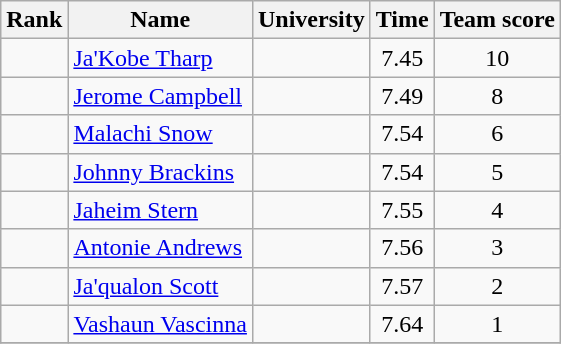<table class="wikitable sortable" style="text-align:center">
<tr>
<th>Rank</th>
<th>Name</th>
<th>University</th>
<th>Time</th>
<th>Team score</th>
</tr>
<tr>
<td></td>
<td align=left> <a href='#'>Ja'Kobe Tharp</a></td>
<td></td>
<td>7.45</td>
<td>10 </td>
</tr>
<tr>
<td></td>
<td align=left> <a href='#'>Jerome Campbell</a></td>
<td></td>
<td>7.49</td>
<td>8 </td>
</tr>
<tr>
<td></td>
<td align=left> <a href='#'>Malachi Snow</a></td>
<td></td>
<td>7.54</td>
<td>6</td>
</tr>
<tr>
<td></td>
<td align=left> <a href='#'>Johnny Brackins</a></td>
<td></td>
<td>7.54</td>
<td>5</td>
</tr>
<tr>
<td></td>
<td align=left> <a href='#'>Jaheim Stern</a></td>
<td></td>
<td>7.55</td>
<td>4 </td>
</tr>
<tr>
<td></td>
<td align=left> <a href='#'>Antonie Andrews</a></td>
<td></td>
<td>7.56</td>
<td>3</td>
</tr>
<tr>
<td></td>
<td align=left> <a href='#'>Ja'qualon Scott</a></td>
<td></td>
<td>7.57</td>
<td>2</td>
</tr>
<tr>
<td></td>
<td align=left> <a href='#'>Vashaun Vascinna</a></td>
<td></td>
<td>7.64</td>
<td>1</td>
</tr>
<tr>
</tr>
</table>
